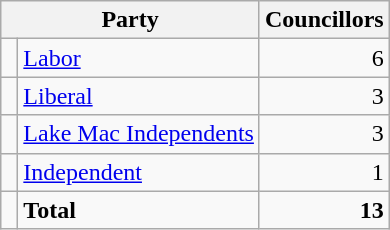<table class="wikitable plainrowheaders">
<tr>
<th scope="col" colspan="2">Party</th>
<th scope="col">Councillors</th>
</tr>
<tr>
<td scope="row" > </td>
<td><a href='#'>Labor</a></td>
<td align=right>6</td>
</tr>
<tr>
<td scope="row" > </td>
<td><a href='#'>Liberal</a></td>
<td align=right>3</td>
</tr>
<tr>
<td scope="row" > </td>
<td><a href='#'>Lake Mac Independents</a></td>
<td align=right>3</td>
</tr>
<tr>
<td scope="row" > </td>
<td><a href='#'>Independent</a></td>
<td align=right>1</td>
</tr>
<tr>
<td></td>
<td><strong>Total</strong></td>
<td align=right><strong>13</strong></td>
</tr>
</table>
